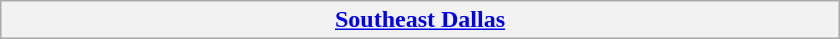<table class="wikitable" style="width:35em">
<tr>
<th colspan=3><a href='#'>Southeast Dallas</a><br>



















</th>
</tr>
</table>
